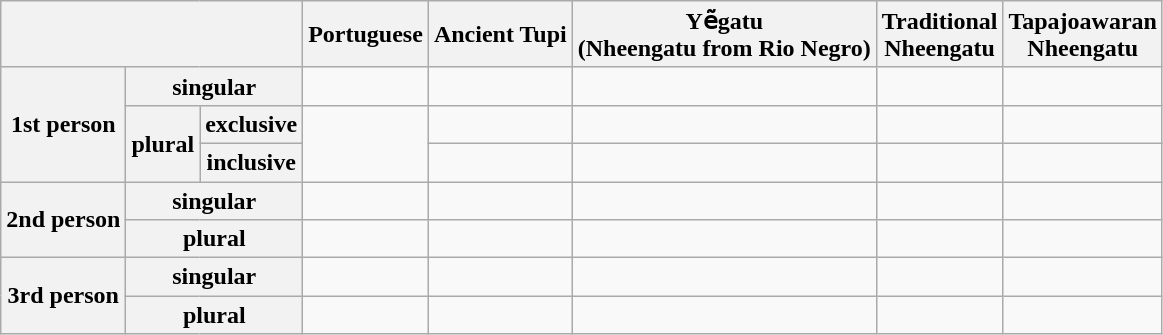<table class="wikitable">
<tr>
<th colspan="3"></th>
<th>Portuguese</th>
<th>Ancient Tupi</th>
<th>Yẽgatu<br> (Nheengatu from Rio Negro)</th>
<th>Traditional<br> Nheengatu</th>
<th>Tapajoawaran<br> Nheengatu</th>
</tr>
<tr>
<th rowspan="3">1st person</th>
<th colspan="2">singular</th>
<td></td>
<td></td>
<td></td>
<td></td>
<td></td>
</tr>
<tr>
<th rowspan="2">plural</th>
<th>exclusive</th>
<td rowspan="2"></td>
<td></td>
<td></td>
<td></td>
<td></td>
</tr>
<tr>
<th>inclusive</th>
<td></td>
<td></td>
<td></td>
<td></td>
</tr>
<tr>
<th rowspan="2">2nd person</th>
<th colspan="2">singular</th>
<td></td>
<td></td>
<td></td>
<td></td>
<td></td>
</tr>
<tr>
<th colspan="2">plural</th>
<td></td>
<td></td>
<td></td>
<td></td>
<td></td>
</tr>
<tr>
<th rowspan="2">3rd person</th>
<th colspan="2">singular</th>
<td></td>
<td></td>
<td></td>
<td></td>
<td></td>
</tr>
<tr>
<th colspan="2">plural</th>
<td></td>
<td></td>
<td></td>
<td></td>
<td></td>
</tr>
</table>
